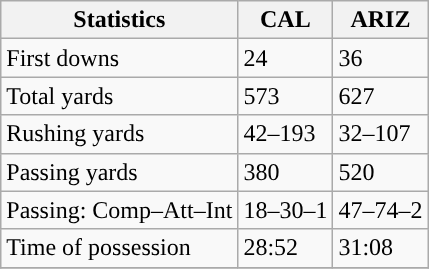<table class="wikitable" style="float: left;">
<tr>
<th>Statistics</th>
<th>CAL</th>
<th>ARIZ</th>
</tr>
<tr>
<td>First downs</td>
<td>24</td>
<td>36</td>
</tr>
<tr>
<td>Total yards</td>
<td>573</td>
<td>627</td>
</tr>
<tr>
<td>Rushing yards</td>
<td>42–193</td>
<td>32–107</td>
</tr>
<tr>
<td>Passing yards</td>
<td>380</td>
<td>520</td>
</tr>
<tr>
<td>Passing: Comp–Att–Int</td>
<td>18–30–1</td>
<td>47–74–2</td>
</tr>
<tr>
<td>Time of possession</td>
<td>28:52</td>
<td>31:08</td>
</tr>
<tr>
</tr>
</table>
